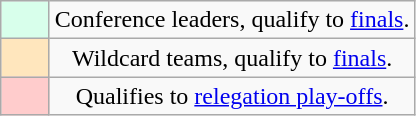<table class="wikitable" style="text-align:center">
<tr>
<td style="width:25px;background:#d8ffeb"></td>
<td>Conference leaders, qualify to <a href='#'>finals</a>.</td>
</tr>
<tr>
<td style="width:25px;background:#ffe6bd"></td>
<td>Wildcard teams, qualify to <a href='#'>finals</a>.</td>
</tr>
<tr>
<td style="width:25px;background:#ffcccc"></td>
<td>Qualifies to <a href='#'>relegation play-offs</a>.</td>
</tr>
</table>
